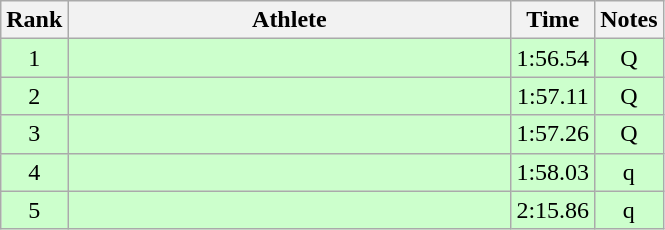<table class="wikitable" style="text-align:center">
<tr>
<th>Rank</th>
<th Style="width:18em">Athlete</th>
<th>Time</th>
<th>Notes</th>
</tr>
<tr style="background:#cfc">
<td>1</td>
<td style="text-align:left"></td>
<td>1:56.54</td>
<td>Q</td>
</tr>
<tr style="background:#cfc">
<td>2</td>
<td style="text-align:left"></td>
<td>1:57.11</td>
<td>Q</td>
</tr>
<tr style="background:#cfc">
<td>3</td>
<td style="text-align:left"></td>
<td>1:57.26</td>
<td>Q</td>
</tr>
<tr style="background:#cfc">
<td>4</td>
<td style="text-align:left"></td>
<td>1:58.03</td>
<td>q</td>
</tr>
<tr style="background:#cfc">
<td>5</td>
<td style="text-align:left"></td>
<td>2:15.86</td>
<td>q</td>
</tr>
</table>
